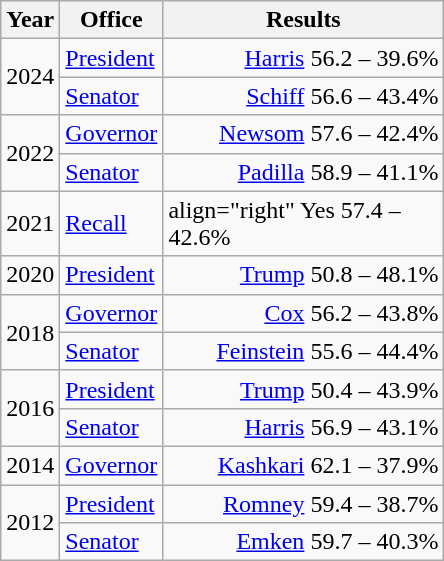<table class=wikitable>
<tr>
<th width="30">Year</th>
<th width="60">Office</th>
<th width="180">Results</th>
</tr>
<tr>
<td rowspan="2">2024</td>
<td><a href='#'>President</a></td>
<td align="right" ><a href='#'>Harris</a> 56.2 – 39.6%</td>
</tr>
<tr>
<td><a href='#'>Senator</a></td>
<td align="right" ><a href='#'>Schiff</a> 56.6 – 43.4%</td>
</tr>
<tr>
<td rowspan="2">2022</td>
<td><a href='#'>Governor</a></td>
<td align="right" ><a href='#'>Newsom</a> 57.6 – 42.4%</td>
</tr>
<tr>
<td><a href='#'>Senator</a></td>
<td align="right" ><a href='#'>Padilla</a> 58.9 – 41.1%</td>
</tr>
<tr>
<td>2021</td>
<td><a href='#'>Recall</a></td>
<td>align="right"  Yes 57.4 – 42.6%</td>
</tr>
<tr>
<td rowspan="1">2020</td>
<td><a href='#'>President</a></td>
<td align="right" ><a href='#'>Trump</a> 50.8 – 48.1%</td>
</tr>
<tr>
<td rowspan="2">2018</td>
<td><a href='#'>Governor</a></td>
<td align="right" ><a href='#'>Cox</a> 56.2 – 43.8%</td>
</tr>
<tr>
<td><a href='#'>Senator</a></td>
<td align="right" ><a href='#'>Feinstein</a> 55.6 – 44.4%</td>
</tr>
<tr>
<td rowspan="2">2016</td>
<td><a href='#'>President</a></td>
<td align="right" ><a href='#'>Trump</a> 50.4 – 43.9%</td>
</tr>
<tr>
<td><a href='#'>Senator</a></td>
<td align="right" ><a href='#'>Harris</a> 56.9 – 43.1%</td>
</tr>
<tr>
<td>2014</td>
<td><a href='#'>Governor</a></td>
<td align="right" ><a href='#'>Kashkari</a> 62.1 – 37.9%</td>
</tr>
<tr>
<td rowspan="2">2012</td>
<td><a href='#'>President</a></td>
<td align="right" ><a href='#'>Romney</a> 59.4 – 38.7%</td>
</tr>
<tr>
<td><a href='#'>Senator</a></td>
<td align="right" ><a href='#'>Emken</a> 59.7 – 40.3%</td>
</tr>
</table>
